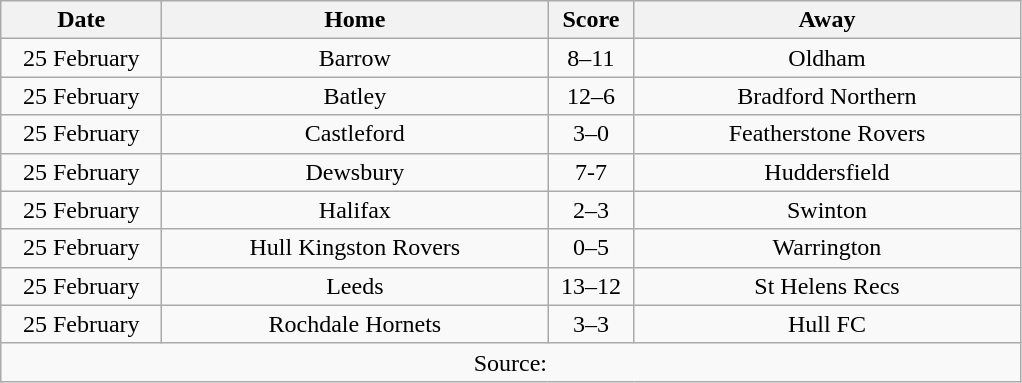<table class="wikitable" style="text-align: center">
<tr>
<th width=100>Date</th>
<th width=250>Home</th>
<th width=50>Score</th>
<th width=250>Away</th>
</tr>
<tr>
<td>25 February</td>
<td>Barrow</td>
<td>8–11</td>
<td>Oldham</td>
</tr>
<tr>
<td>25 February</td>
<td>Batley</td>
<td>12–6</td>
<td>Bradford Northern</td>
</tr>
<tr>
<td>25 February</td>
<td>Castleford</td>
<td>3–0</td>
<td>Featherstone Rovers</td>
</tr>
<tr>
<td>25 February</td>
<td>Dewsbury</td>
<td>7-7</td>
<td>Huddersfield</td>
</tr>
<tr>
<td>25 February</td>
<td>Halifax</td>
<td>2–3</td>
<td>Swinton</td>
</tr>
<tr>
<td>25 February</td>
<td>Hull Kingston Rovers</td>
<td>0–5</td>
<td>Warrington</td>
</tr>
<tr>
<td>25 February</td>
<td>Leeds</td>
<td>13–12</td>
<td>St Helens Recs</td>
</tr>
<tr>
<td>25 February</td>
<td>Rochdale Hornets</td>
<td>3–3</td>
<td>Hull FC</td>
</tr>
<tr>
<td colspan="4">Source:</td>
</tr>
</table>
